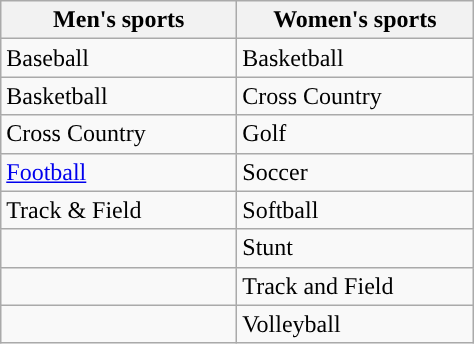<table class="wikitable">
<tr>
<th width=150px>Men's sports</th>
<th width=150px>Women's sports</th>
</tr>
<tr>
<td>Baseball</td>
<td>Basketball</td>
</tr>
<tr>
<td>Basketball</td>
<td>Cross Country</td>
</tr>
<tr>
<td>Cross Country</td>
<td>Golf</td>
</tr>
<tr>
<td><a href='#'>Football</a></td>
<td>Soccer</td>
</tr>
<tr>
<td>Track & Field</td>
<td>Softball</td>
</tr>
<tr>
<td></td>
<td>Stunt</td>
</tr>
<tr>
<td></td>
<td>Track and Field</td>
</tr>
<tr>
<td></td>
<td>Volleyball</td>
</tr>
</table>
